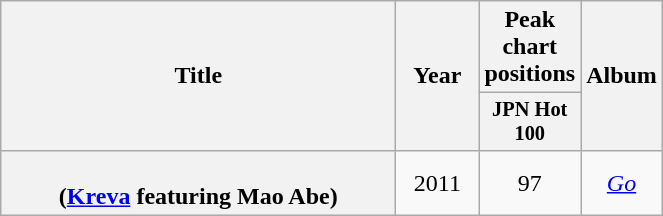<table class="wikitable plainrowheaders" style="text-align:center;">
<tr>
<th scope="col" rowspan="2" style="width:16em;">Title</th>
<th scope="col" rowspan="2" style="width:3em;">Year</th>
<th scope="col" colspan="1">Peak chart positions</th>
<th scope="col" rowspan="2">Album</th>
</tr>
<tr>
<th style="width:3em;font-size:85%">JPN Hot 100<br></th>
</tr>
<tr>
<th scope="row"><br><span>(<a href='#'>Kreva</a> featuring Mao Abe)</span></th>
<td>2011</td>
<td>97</td>
<td><em><a href='#'>Go</a></em></td>
</tr>
</table>
